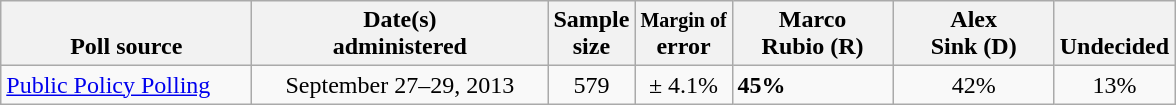<table class="wikitable">
<tr valign= bottom>
<th style="width:160px;">Poll source</th>
<th style="width:190px;">Date(s)<br>administered</th>
<th class=small>Sample<br>size</th>
<th><small>Margin of</small><br>error</th>
<th style="width:100px;">Marco<br>Rubio (R)</th>
<th style="width:100px;">Alex<br> Sink (D)</th>
<th>Undecided</th>
</tr>
<tr>
<td><a href='#'>Public Policy Polling</a></td>
<td align=center>September 27–29, 2013</td>
<td align=center>579</td>
<td align=center>± 4.1%</td>
<td><strong>45%</strong></td>
<td align=center>42%</td>
<td align=center>13%</td>
</tr>
</table>
